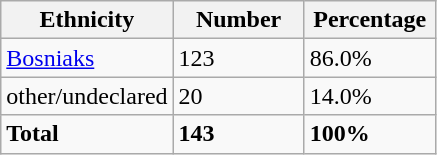<table class="wikitable">
<tr>
<th width="100px">Ethnicity</th>
<th width="80px">Number</th>
<th width="80px">Percentage</th>
</tr>
<tr>
<td><a href='#'>Bosniaks</a></td>
<td>123</td>
<td>86.0%</td>
</tr>
<tr>
<td>other/undeclared</td>
<td>20</td>
<td>14.0%</td>
</tr>
<tr>
<td><strong>Total</strong></td>
<td><strong>143</strong></td>
<td><strong>100%</strong></td>
</tr>
</table>
